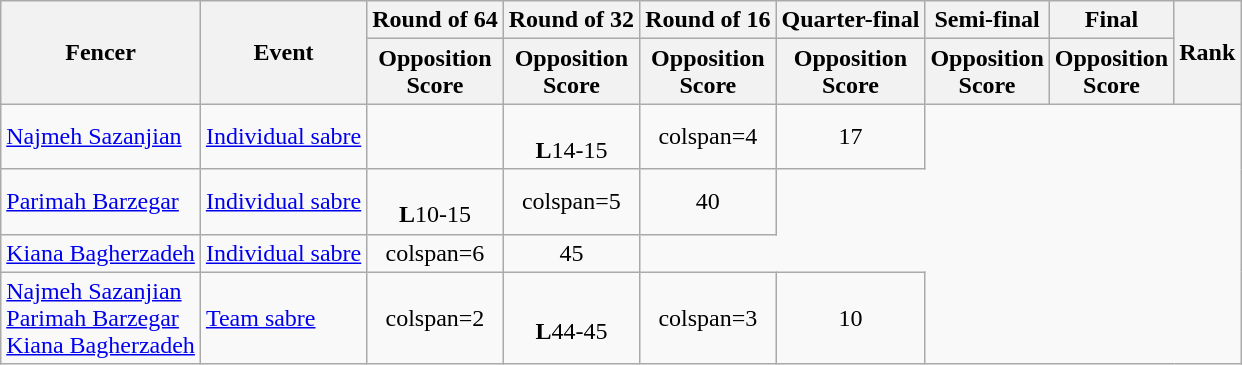<table class=wikitable style="align:center; white-space:nowrap">
<tr>
<th rowspan=2>Fencer</th>
<th rowspan=2>Event</th>
<th>Round of 64</th>
<th>Round of 32</th>
<th>Round of 16</th>
<th>Quarter-final</th>
<th>Semi-final</th>
<th>Final</th>
<th rowspan=2>Rank</th>
</tr>
<tr>
<th>Opposition<br>Score</th>
<th>Opposition<br>Score</th>
<th>Opposition<br>Score</th>
<th>Opposition<br>Score</th>
<th>Opposition<br>Score</th>
<th>Opposition<br>Score</th>
</tr>
<tr align=center>
<td align=left><a href='#'>Najmeh Sazanjian</a></td>
<td align=left><a href='#'>Individual sabre</a></td>
<td></td>
<td><br><strong>L</strong>14-15</td>
<td>colspan=4 </td>
<td>17</td>
</tr>
<tr align=center>
<td align=left><a href='#'>Parimah Barzegar</a></td>
<td align=left><a href='#'>Individual sabre</a></td>
<td><br><strong>L</strong>10-15</td>
<td>colspan=5 </td>
<td>40</td>
</tr>
<tr align=center>
<td align=left><a href='#'>Kiana Bagherzadeh</a></td>
<td align=left><a href='#'>Individual sabre</a></td>
<td>colspan=6 </td>
<td>45</td>
</tr>
<tr align=center>
<td align=left><a href='#'>Najmeh Sazanjian</a><br><a href='#'>Parimah Barzegar</a><br><a href='#'>Kiana Bagherzadeh</a></td>
<td align=left><a href='#'>Team sabre</a></td>
<td>colspan=2 </td>
<td><br><strong>L</strong>44-45</td>
<td>colspan=3 </td>
<td>10</td>
</tr>
</table>
